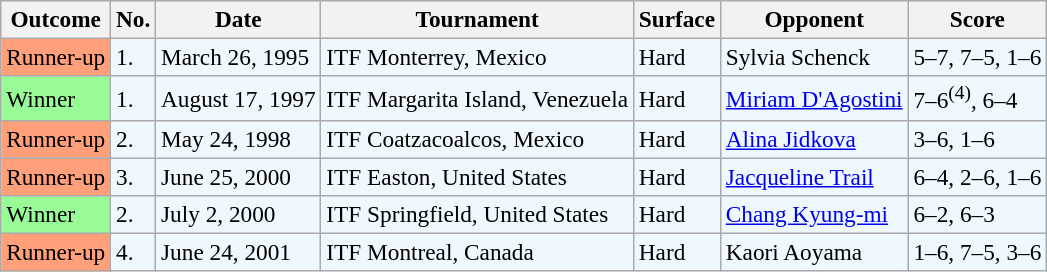<table class="sortable wikitable" style=font-size:97%>
<tr>
<th>Outcome</th>
<th>No.</th>
<th>Date</th>
<th>Tournament</th>
<th>Surface</th>
<th>Opponent</th>
<th class="unsortable">Score</th>
</tr>
<tr bgcolor="#f0f8ff">
<td style="background:#ffa07a;">Runner-up</td>
<td>1.</td>
<td>March 26, 1995</td>
<td>ITF Monterrey, Mexico</td>
<td>Hard</td>
<td> Sylvia Schenck</td>
<td>5–7, 7–5, 1–6</td>
</tr>
<tr bgcolor="#f0f8ff">
<td style="background:#98fb98;">Winner</td>
<td>1.</td>
<td>August 17, 1997</td>
<td>ITF Margarita Island, Venezuela</td>
<td>Hard</td>
<td> <a href='#'>Miriam D'Agostini</a></td>
<td>7–6<sup>(4)</sup>, 6–4</td>
</tr>
<tr bgcolor="#f0f8ff">
<td style="background:#ffa07a;">Runner-up</td>
<td>2.</td>
<td>May 24, 1998</td>
<td>ITF Coatzacoalcos, Mexico</td>
<td>Hard</td>
<td> <a href='#'>Alina Jidkova</a></td>
<td>3–6, 1–6</td>
</tr>
<tr bgcolor="#f0f8ff">
<td style="background:#ffa07a;">Runner-up</td>
<td>3.</td>
<td>June 25, 2000</td>
<td>ITF Easton, United States</td>
<td>Hard</td>
<td> <a href='#'>Jacqueline Trail</a></td>
<td>6–4, 2–6, 1–6</td>
</tr>
<tr bgcolor="#f0f8ff">
<td bgcolor="98FB98">Winner</td>
<td>2.</td>
<td>July 2, 2000</td>
<td>ITF Springfield, United States</td>
<td>Hard</td>
<td> <a href='#'>Chang Kyung-mi</a></td>
<td>6–2, 6–3</td>
</tr>
<tr bgcolor="#f0f8ff">
<td style="background:#ffa07a;">Runner-up</td>
<td>4.</td>
<td>June 24, 2001</td>
<td>ITF Montreal, Canada</td>
<td>Hard</td>
<td> Kaori Aoyama</td>
<td>1–6, 7–5, 3–6</td>
</tr>
</table>
